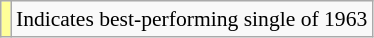<table class="wikitable" style="font-size:90%;">
<tr>
<td bgcolor=#FFFF99></td>
<td>Indicates best-performing single of 1963</td>
</tr>
</table>
